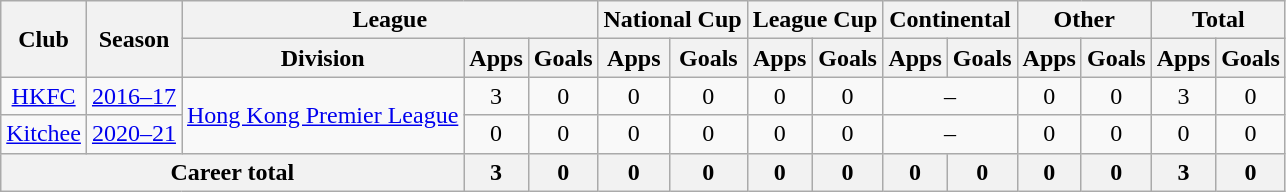<table class="wikitable" style="text-align: center">
<tr>
<th rowspan="2">Club</th>
<th rowspan="2">Season</th>
<th colspan="3">League</th>
<th colspan="2">National Cup</th>
<th colspan="2">League Cup</th>
<th colspan="2">Continental</th>
<th colspan="2">Other</th>
<th colspan="2">Total</th>
</tr>
<tr>
<th>Division</th>
<th>Apps</th>
<th>Goals</th>
<th>Apps</th>
<th>Goals</th>
<th>Apps</th>
<th>Goals</th>
<th>Apps</th>
<th>Goals</th>
<th>Apps</th>
<th>Goals</th>
<th>Apps</th>
<th>Goals</th>
</tr>
<tr>
<td><a href='#'>HKFC</a></td>
<td><a href='#'>2016–17</a></td>
<td rowspan="2"><a href='#'>Hong Kong Premier League</a></td>
<td>3</td>
<td>0</td>
<td>0</td>
<td>0</td>
<td>0</td>
<td>0</td>
<td colspan="2">–</td>
<td>0</td>
<td>0</td>
<td>3</td>
<td>0</td>
</tr>
<tr>
<td><a href='#'>Kitchee</a></td>
<td><a href='#'>2020–21</a></td>
<td>0</td>
<td>0</td>
<td>0</td>
<td>0</td>
<td>0</td>
<td>0</td>
<td colspan="2">–</td>
<td>0</td>
<td>0</td>
<td>0</td>
<td>0</td>
</tr>
<tr>
<th colspan=3>Career total</th>
<th>3</th>
<th>0</th>
<th>0</th>
<th>0</th>
<th>0</th>
<th>0</th>
<th>0</th>
<th>0</th>
<th>0</th>
<th>0</th>
<th>3</th>
<th>0</th>
</tr>
</table>
